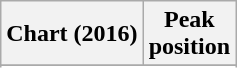<table class="wikitable sortable plainrowheaders" style="text-align:center">
<tr>
<th scope="col">Chart (2016)</th>
<th scope="col">Peak<br> position</th>
</tr>
<tr>
</tr>
<tr>
</tr>
<tr>
</tr>
<tr>
</tr>
<tr>
</tr>
<tr>
</tr>
<tr>
</tr>
<tr>
</tr>
<tr>
</tr>
<tr>
</tr>
<tr>
</tr>
<tr>
</tr>
<tr>
</tr>
</table>
